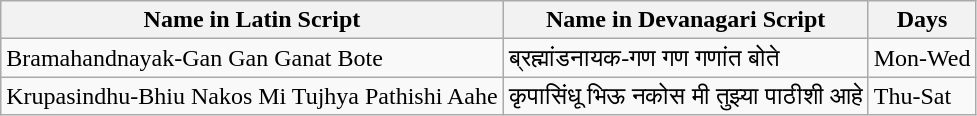<table class="wikitable">
<tr>
<th>Name in Latin Script</th>
<th>Name in Devanagari Script</th>
<th>Days</th>
</tr>
<tr>
<td>Bramahandnayak-Gan Gan Ganat Bote</td>
<td>ब्रह्मांडनायक-गण गण गणांत बोते</td>
<td>Mon-Wed</td>
</tr>
<tr>
<td>Krupasindhu-Bhiu Nakos Mi Tujhya Pathishi Aahe</td>
<td>कृपासिंधू भिऊ नकोस मी तुझ्या पाठीशी आहे</td>
<td>Thu-Sat</td>
</tr>
</table>
